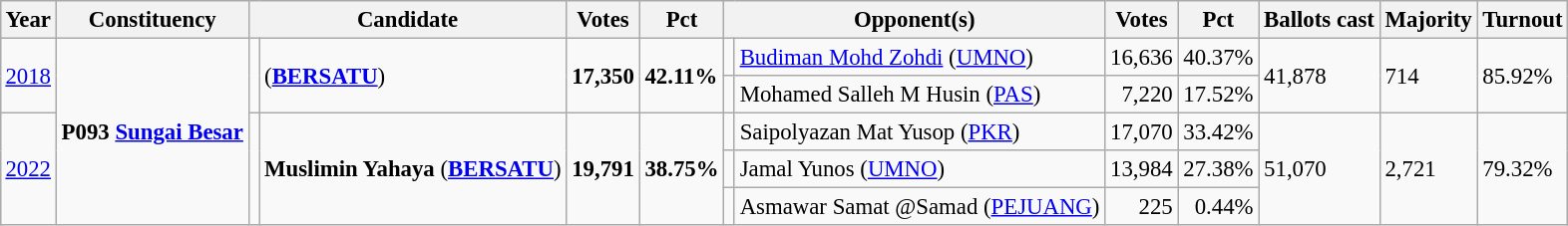<table class="wikitable" style="margin:0.5em ; font-size:95%">
<tr>
<th>Year</th>
<th>Constituency</th>
<th colspan=2>Candidate</th>
<th>Votes</th>
<th>Pct</th>
<th colspan=2>Opponent(s)</th>
<th>Votes</th>
<th>Pct</th>
<th>Ballots cast</th>
<th>Majority</th>
<th>Turnout</th>
</tr>
<tr>
<td rowspan=2><a href='#'>2018</a></td>
<td rowspan=5><strong>P093 <a href='#'>Sungai Besar</a></strong></td>
<td rowspan=2 ></td>
<td rowspan=2> (<a href='#'><strong>BERSATU</strong></a>)</td>
<td rowspan=2 align="right"><strong>17,350</strong></td>
<td rowspan=2><strong>42.11%</strong></td>
<td></td>
<td><a href='#'>Budiman Mohd Zohdi</a> (<a href='#'>UMNO</a>)</td>
<td align="right">16,636</td>
<td>40.37%</td>
<td rowspan=2>41,878</td>
<td rowspan=2>714</td>
<td rowspan=2>85.92%</td>
</tr>
<tr>
<td></td>
<td>Mohamed Salleh M Husin (<a href='#'>PAS</a>)</td>
<td align="right">7,220</td>
<td>17.52%</td>
</tr>
<tr>
<td rowspan=3><a href='#'>2022</a></td>
<td rowspan=3 bgcolor=></td>
<td rowspan=3><strong>Muslimin Yahaya</strong> (<a href='#'><strong>BERSATU</strong></a>)</td>
<td rowspan=3 align="right"><strong>19,791</strong></td>
<td rowspan=3><strong>38.75%</strong></td>
<td></td>
<td>Saipolyazan Mat Yusop (<a href='#'>PKR</a>)</td>
<td align="right">17,070</td>
<td>33.42%</td>
<td rowspan=3>51,070</td>
<td rowspan=3>2,721</td>
<td rowspan=3>79.32%</td>
</tr>
<tr>
<td></td>
<td>Jamal Yunos (<a href='#'>UMNO</a>)</td>
<td align="right">13,984</td>
<td>27.38%</td>
</tr>
<tr>
<td bgcolor=></td>
<td>Asmawar Samat @Samad (<a href='#'>PEJUANG</a>)</td>
<td align="right">225</td>
<td align="right">0.44%</td>
</tr>
</table>
